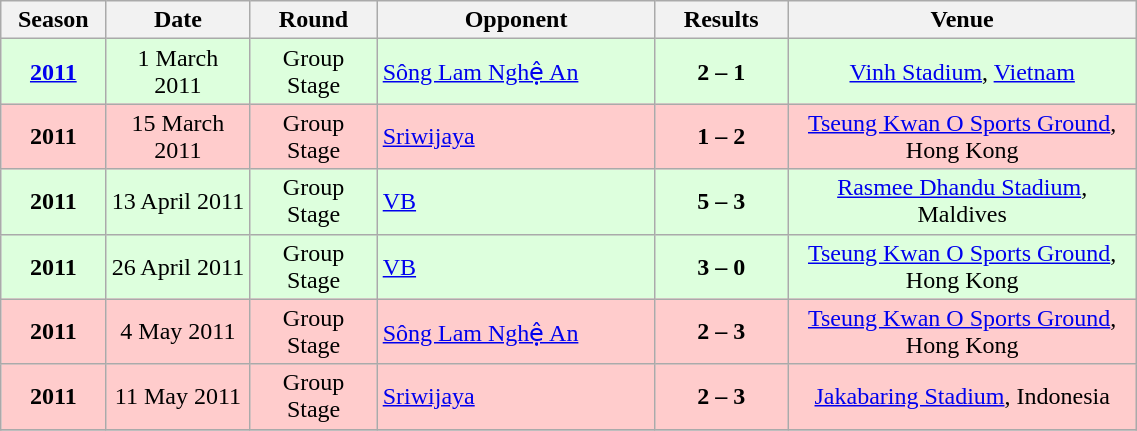<table width=60% class="wikitable" style="text-align:center">
<tr>
<th width=1%>Season</th>
<th width=3%>Date</th>
<th width=2%>Round</th>
<th width=7%>Opponent</th>
<th width=2%>Results</th>
<th width=10%>Venue</th>
</tr>
<tr bgcolor=#dfd>
<td><strong><a href='#'>2011</a></strong></td>
<td>1 March 2011</td>
<td>Group Stage</td>
<td align="left"> <a href='#'>Sông Lam Nghệ An</a></td>
<td><strong>2 – 1</strong></td>
<td><a href='#'>Vinh Stadium</a>, <a href='#'>Vietnam</a></td>
</tr>
<tr bgcolor=#ffcccc>
<td><strong>2011</strong></td>
<td>15 March 2011</td>
<td>Group Stage</td>
<td align="left"> <a href='#'>Sriwijaya</a></td>
<td><strong>1 – 2</strong></td>
<td><a href='#'>Tseung Kwan O Sports Ground</a>, Hong Kong</td>
</tr>
<tr bgcolor=#dfd>
<td><strong>2011</strong></td>
<td>13 April 2011</td>
<td>Group Stage</td>
<td align="left"> <a href='#'>VB</a></td>
<td><strong>5 – 3</strong></td>
<td><a href='#'>Rasmee Dhandu Stadium</a>, Maldives</td>
</tr>
<tr bgcolor=#dfd>
<td><strong>2011</strong></td>
<td>26 April 2011</td>
<td>Group Stage</td>
<td align="left"> <a href='#'>VB</a></td>
<td><strong>3 – 0</strong></td>
<td><a href='#'>Tseung Kwan O Sports Ground</a>, Hong Kong</td>
</tr>
<tr bgcolor=#ffcccc>
<td><strong>2011</strong></td>
<td>4 May 2011</td>
<td>Group Stage</td>
<td align="left"> <a href='#'>Sông Lam Nghệ An</a></td>
<td><strong>2 – 3</strong></td>
<td><a href='#'>Tseung Kwan O Sports Ground</a>, Hong Kong</td>
</tr>
<tr bgcolor=#ffcccc>
<td><strong>2011</strong></td>
<td>11 May 2011</td>
<td>Group Stage</td>
<td align="left"> <a href='#'>Sriwijaya</a></td>
<td><strong>2 – 3</strong></td>
<td><a href='#'>Jakabaring Stadium</a>, Indonesia</td>
</tr>
<tr>
</tr>
</table>
